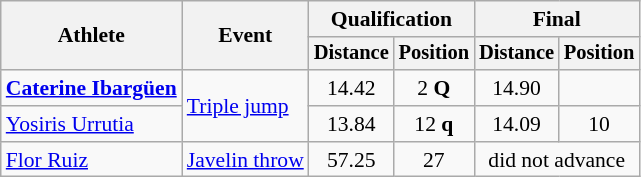<table class=wikitable style="font-size:90%">
<tr>
<th rowspan="2">Athlete</th>
<th rowspan="2">Event</th>
<th colspan="2">Qualification</th>
<th colspan="2">Final</th>
</tr>
<tr style="font-size:95%">
<th>Distance</th>
<th>Position</th>
<th>Distance</th>
<th>Position</th>
</tr>
<tr style=text-align:center>
<td style=text-align:left><strong><a href='#'>Caterine Ibargüen</a></strong></td>
<td style=text-align:left rowspan=2><a href='#'>Triple jump</a></td>
<td>14.42</td>
<td>2 <strong>Q</strong></td>
<td>14.90 <strong></strong></td>
<td></td>
</tr>
<tr style=text-align:center>
<td style=text-align:left><a href='#'>Yosiris Urrutia</a></td>
<td>13.84</td>
<td>12 <strong>q</strong></td>
<td>14.09</td>
<td>10</td>
</tr>
<tr style=text-align:center>
<td style=text-align:left><a href='#'>Flor Ruiz</a></td>
<td style=text-align:left><a href='#'>Javelin throw</a></td>
<td>57.25</td>
<td>27</td>
<td colspan=2>did not advance</td>
</tr>
</table>
